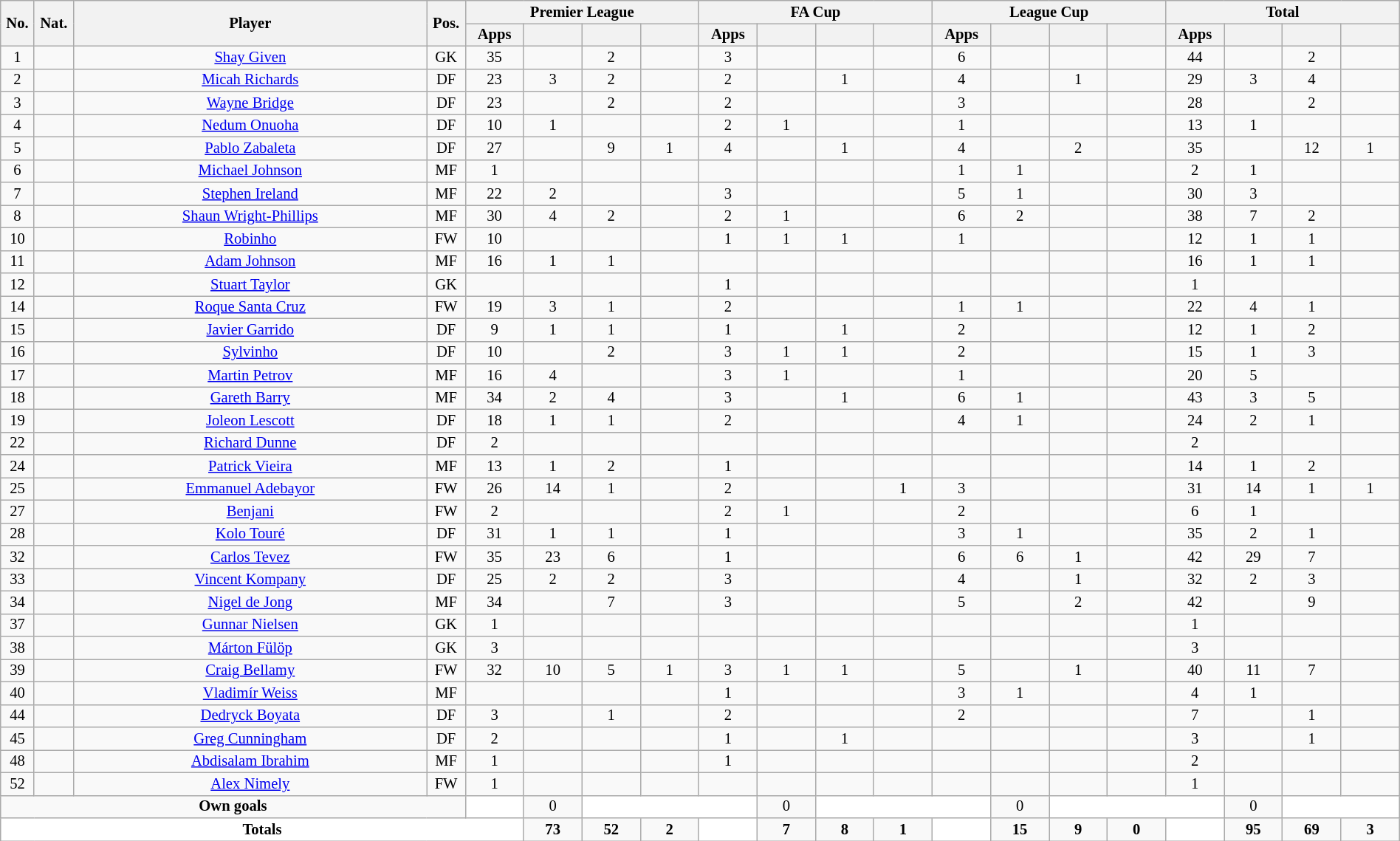<table class="wikitable sortable alternance"  style="font-size:86%; text-align:center; line-height:14px; width:100%;">
<tr>
<th rowspan="2" style="width:10px;">No.</th>
<th rowspan="2" style="width:10px;">Nat.</th>
<th rowspan="2" scope="col" style="width:275px;">Player</th>
<th rowspan="2" style="width:10px;">Pos.</th>
<th colspan="4">Premier League</th>
<th colspan="4">FA Cup</th>
<th colspan="4">League Cup</th>
<th colspan="4">Total</th>
</tr>
<tr style="text-align:center;">
<th width=40>Apps</th>
<th width=40></th>
<th width=40></th>
<th width=40></th>
<th width=40>Apps</th>
<th width=40></th>
<th width=40></th>
<th width=40></th>
<th width=40>Apps</th>
<th width=40></th>
<th width=40></th>
<th width=40></th>
<th width=40>Apps</th>
<th width=40></th>
<th width=40></th>
<th width=40></th>
</tr>
<tr>
<td>1</td>
<td></td>
<td><a href='#'>Shay Given</a></td>
<td>GK</td>
<td>35</td>
<td></td>
<td>2</td>
<td></td>
<td>3</td>
<td></td>
<td></td>
<td></td>
<td>6</td>
<td></td>
<td></td>
<td></td>
<td>44</td>
<td></td>
<td>2</td>
<td></td>
</tr>
<tr>
<td>2</td>
<td></td>
<td><a href='#'>Micah Richards</a></td>
<td>DF</td>
<td>23</td>
<td>3</td>
<td>2</td>
<td></td>
<td>2</td>
<td></td>
<td>1</td>
<td></td>
<td>4</td>
<td></td>
<td>1</td>
<td></td>
<td>29</td>
<td>3</td>
<td>4</td>
<td></td>
</tr>
<tr>
<td>3</td>
<td></td>
<td><a href='#'>Wayne Bridge</a></td>
<td>DF</td>
<td>23</td>
<td></td>
<td>2</td>
<td></td>
<td>2</td>
<td></td>
<td></td>
<td></td>
<td>3</td>
<td></td>
<td></td>
<td></td>
<td>28</td>
<td></td>
<td>2</td>
<td></td>
</tr>
<tr>
<td>4</td>
<td></td>
<td><a href='#'>Nedum Onuoha</a></td>
<td>DF</td>
<td>10</td>
<td>1</td>
<td></td>
<td></td>
<td>2</td>
<td>1</td>
<td></td>
<td></td>
<td>1</td>
<td></td>
<td></td>
<td></td>
<td>13</td>
<td>1</td>
<td></td>
<td></td>
</tr>
<tr>
<td>5</td>
<td></td>
<td><a href='#'>Pablo Zabaleta</a></td>
<td>DF</td>
<td>27</td>
<td></td>
<td>9</td>
<td>1</td>
<td>4</td>
<td></td>
<td>1</td>
<td></td>
<td>4</td>
<td></td>
<td>2</td>
<td></td>
<td>35</td>
<td></td>
<td>12</td>
<td>1</td>
</tr>
<tr>
<td>6</td>
<td></td>
<td><a href='#'>Michael Johnson</a></td>
<td>MF</td>
<td>1</td>
<td></td>
<td></td>
<td></td>
<td></td>
<td></td>
<td></td>
<td></td>
<td>1</td>
<td>1</td>
<td></td>
<td></td>
<td>2</td>
<td>1</td>
<td></td>
<td></td>
</tr>
<tr>
<td>7</td>
<td></td>
<td><a href='#'>Stephen Ireland</a></td>
<td>MF</td>
<td>22</td>
<td>2</td>
<td></td>
<td></td>
<td>3</td>
<td></td>
<td></td>
<td></td>
<td>5</td>
<td>1</td>
<td></td>
<td></td>
<td>30</td>
<td>3</td>
<td></td>
<td></td>
</tr>
<tr>
<td>8</td>
<td></td>
<td><a href='#'>Shaun Wright-Phillips</a></td>
<td>MF</td>
<td>30</td>
<td>4</td>
<td>2</td>
<td></td>
<td>2</td>
<td>1</td>
<td></td>
<td></td>
<td>6</td>
<td>2</td>
<td></td>
<td></td>
<td>38</td>
<td>7</td>
<td>2</td>
<td></td>
</tr>
<tr>
<td>10</td>
<td></td>
<td><a href='#'>Robinho</a></td>
<td>FW</td>
<td>10</td>
<td></td>
<td></td>
<td></td>
<td>1</td>
<td>1</td>
<td>1</td>
<td></td>
<td>1</td>
<td></td>
<td></td>
<td></td>
<td>12</td>
<td>1</td>
<td>1</td>
<td></td>
</tr>
<tr>
<td>11</td>
<td></td>
<td><a href='#'>Adam Johnson</a></td>
<td>MF</td>
<td>16</td>
<td>1</td>
<td>1</td>
<td></td>
<td></td>
<td></td>
<td></td>
<td></td>
<td></td>
<td></td>
<td></td>
<td></td>
<td>16</td>
<td>1</td>
<td>1</td>
<td></td>
</tr>
<tr>
<td>12</td>
<td></td>
<td><a href='#'>Stuart Taylor</a></td>
<td>GK</td>
<td></td>
<td></td>
<td></td>
<td></td>
<td>1</td>
<td></td>
<td></td>
<td></td>
<td></td>
<td></td>
<td></td>
<td></td>
<td>1</td>
<td></td>
<td></td>
<td></td>
</tr>
<tr>
<td>14</td>
<td></td>
<td><a href='#'>Roque Santa Cruz</a></td>
<td>FW</td>
<td>19</td>
<td>3</td>
<td>1</td>
<td></td>
<td>2</td>
<td></td>
<td></td>
<td></td>
<td>1</td>
<td>1</td>
<td></td>
<td></td>
<td>22</td>
<td>4</td>
<td>1</td>
<td></td>
</tr>
<tr>
<td>15</td>
<td></td>
<td><a href='#'>Javier Garrido</a></td>
<td>DF</td>
<td>9</td>
<td>1</td>
<td>1</td>
<td></td>
<td>1</td>
<td></td>
<td>1</td>
<td></td>
<td>2</td>
<td></td>
<td></td>
<td></td>
<td>12</td>
<td>1</td>
<td>2</td>
<td></td>
</tr>
<tr>
<td>16</td>
<td></td>
<td><a href='#'>Sylvinho</a></td>
<td>DF</td>
<td>10</td>
<td></td>
<td>2</td>
<td></td>
<td>3</td>
<td>1</td>
<td>1</td>
<td></td>
<td>2</td>
<td></td>
<td></td>
<td></td>
<td>15</td>
<td>1</td>
<td>3</td>
<td></td>
</tr>
<tr>
<td>17</td>
<td></td>
<td><a href='#'>Martin Petrov</a></td>
<td>MF</td>
<td>16</td>
<td>4</td>
<td></td>
<td></td>
<td>3</td>
<td>1</td>
<td></td>
<td></td>
<td>1</td>
<td></td>
<td></td>
<td></td>
<td>20</td>
<td>5</td>
<td></td>
<td></td>
</tr>
<tr>
<td>18</td>
<td></td>
<td><a href='#'>Gareth Barry</a></td>
<td>MF</td>
<td>34</td>
<td>2</td>
<td>4</td>
<td></td>
<td>3</td>
<td></td>
<td>1</td>
<td></td>
<td>6</td>
<td>1</td>
<td></td>
<td></td>
<td>43</td>
<td>3</td>
<td>5</td>
<td></td>
</tr>
<tr>
<td>19</td>
<td></td>
<td><a href='#'>Joleon Lescott</a></td>
<td>DF</td>
<td>18</td>
<td>1</td>
<td>1</td>
<td></td>
<td>2</td>
<td></td>
<td></td>
<td></td>
<td>4</td>
<td>1</td>
<td></td>
<td></td>
<td>24</td>
<td>2</td>
<td>1</td>
<td></td>
</tr>
<tr>
<td>22</td>
<td></td>
<td><a href='#'>Richard Dunne</a></td>
<td>DF</td>
<td>2</td>
<td></td>
<td></td>
<td></td>
<td></td>
<td></td>
<td></td>
<td></td>
<td></td>
<td></td>
<td></td>
<td></td>
<td>2</td>
<td></td>
<td></td>
<td></td>
</tr>
<tr>
<td>24</td>
<td></td>
<td><a href='#'>Patrick Vieira</a></td>
<td>MF</td>
<td>13</td>
<td>1</td>
<td>2</td>
<td></td>
<td>1</td>
<td></td>
<td></td>
<td></td>
<td></td>
<td></td>
<td></td>
<td></td>
<td>14</td>
<td>1</td>
<td>2</td>
<td></td>
</tr>
<tr>
<td>25</td>
<td></td>
<td><a href='#'>Emmanuel Adebayor</a></td>
<td>FW</td>
<td>26</td>
<td>14</td>
<td>1</td>
<td></td>
<td>2</td>
<td></td>
<td></td>
<td>1</td>
<td>3</td>
<td></td>
<td></td>
<td></td>
<td>31</td>
<td>14</td>
<td>1</td>
<td>1</td>
</tr>
<tr>
<td>27</td>
<td></td>
<td><a href='#'>Benjani</a></td>
<td>FW</td>
<td>2</td>
<td></td>
<td></td>
<td></td>
<td>2</td>
<td>1</td>
<td></td>
<td></td>
<td>2</td>
<td></td>
<td></td>
<td></td>
<td>6</td>
<td>1</td>
<td></td>
<td></td>
</tr>
<tr>
<td>28</td>
<td></td>
<td><a href='#'>Kolo Touré</a></td>
<td>DF</td>
<td>31</td>
<td>1</td>
<td>1</td>
<td></td>
<td>1</td>
<td></td>
<td></td>
<td></td>
<td>3</td>
<td>1</td>
<td></td>
<td></td>
<td>35</td>
<td>2</td>
<td>1</td>
<td></td>
</tr>
<tr>
<td>32</td>
<td></td>
<td><a href='#'>Carlos Tevez</a></td>
<td>FW</td>
<td>35</td>
<td>23</td>
<td>6</td>
<td></td>
<td>1</td>
<td></td>
<td></td>
<td></td>
<td>6</td>
<td>6</td>
<td>1</td>
<td></td>
<td>42</td>
<td>29</td>
<td>7</td>
<td></td>
</tr>
<tr>
<td>33</td>
<td></td>
<td><a href='#'>Vincent Kompany</a></td>
<td>DF</td>
<td>25</td>
<td>2</td>
<td>2</td>
<td></td>
<td>3</td>
<td></td>
<td></td>
<td></td>
<td>4</td>
<td></td>
<td>1</td>
<td></td>
<td>32</td>
<td>2</td>
<td>3</td>
<td></td>
</tr>
<tr>
<td>34</td>
<td></td>
<td><a href='#'>Nigel de Jong</a></td>
<td>MF</td>
<td>34</td>
<td></td>
<td>7</td>
<td></td>
<td>3</td>
<td></td>
<td></td>
<td></td>
<td>5</td>
<td></td>
<td>2</td>
<td></td>
<td>42</td>
<td></td>
<td>9</td>
<td></td>
</tr>
<tr>
<td>37</td>
<td></td>
<td><a href='#'>Gunnar Nielsen</a></td>
<td>GK</td>
<td>1</td>
<td></td>
<td></td>
<td></td>
<td></td>
<td></td>
<td></td>
<td></td>
<td></td>
<td></td>
<td></td>
<td></td>
<td>1</td>
<td></td>
<td></td>
<td></td>
</tr>
<tr>
<td>38</td>
<td></td>
<td><a href='#'>Márton Fülöp</a></td>
<td>GK</td>
<td>3</td>
<td></td>
<td></td>
<td></td>
<td></td>
<td></td>
<td></td>
<td></td>
<td></td>
<td></td>
<td></td>
<td></td>
<td>3</td>
<td></td>
<td></td>
<td></td>
</tr>
<tr>
<td>39</td>
<td></td>
<td><a href='#'>Craig Bellamy</a></td>
<td>FW</td>
<td>32</td>
<td>10</td>
<td>5</td>
<td>1</td>
<td>3</td>
<td>1</td>
<td>1</td>
<td></td>
<td>5</td>
<td></td>
<td>1</td>
<td></td>
<td>40</td>
<td>11</td>
<td>7</td>
<td></td>
</tr>
<tr>
<td>40</td>
<td></td>
<td><a href='#'>Vladimír Weiss</a></td>
<td>MF</td>
<td></td>
<td></td>
<td></td>
<td></td>
<td>1</td>
<td></td>
<td></td>
<td></td>
<td>3</td>
<td>1</td>
<td></td>
<td></td>
<td>4</td>
<td>1</td>
<td></td>
<td></td>
</tr>
<tr>
<td>44</td>
<td></td>
<td><a href='#'>Dedryck Boyata</a></td>
<td>DF</td>
<td>3</td>
<td></td>
<td>1</td>
<td></td>
<td>2</td>
<td></td>
<td></td>
<td></td>
<td>2</td>
<td></td>
<td></td>
<td></td>
<td>7</td>
<td></td>
<td>1</td>
<td></td>
</tr>
<tr>
<td>45</td>
<td></td>
<td><a href='#'>Greg Cunningham</a></td>
<td>DF</td>
<td>2</td>
<td></td>
<td></td>
<td></td>
<td>1</td>
<td></td>
<td>1</td>
<td></td>
<td></td>
<td></td>
<td></td>
<td></td>
<td>3</td>
<td></td>
<td>1</td>
<td></td>
</tr>
<tr>
<td>48</td>
<td></td>
<td><a href='#'>Abdisalam Ibrahim</a></td>
<td>MF</td>
<td>1</td>
<td></td>
<td></td>
<td></td>
<td>1</td>
<td></td>
<td></td>
<td></td>
<td></td>
<td></td>
<td></td>
<td></td>
<td>2</td>
<td></td>
<td></td>
<td></td>
</tr>
<tr>
<td>52</td>
<td></td>
<td><a href='#'>Alex Nimely</a></td>
<td>FW</td>
<td>1</td>
<td></td>
<td></td>
<td></td>
<td></td>
<td></td>
<td></td>
<td></td>
<td></td>
<td></td>
<td></td>
<td></td>
<td>1</td>
<td></td>
<td></td>
<td></td>
</tr>
<tr class="sortbottom">
<td colspan="4"><strong>Own goals</strong></td>
<td ! style="background:white; text-align: center;"></td>
<td>0</td>
<td ! colspan="3" style="background:white; text-align: center;"></td>
<td>0</td>
<td ! colspan="3" style="background:white; text-align: center;"></td>
<td>0</td>
<td ! colspan="3" style="background:white; text-align: center;"></td>
<td>0</td>
<td ! colspan="3" style="background:white; text-align: center;"></td>
</tr>
<tr class="sortbottom">
<td colspan="5"  style="background:white; text-align: center;"><strong>Totals</strong></td>
<td><strong>73</strong></td>
<td><strong>52</strong></td>
<td><strong>2</strong></td>
<td ! rowspan="2" style="background:white; text-align: center;"></td>
<td><strong>7</strong></td>
<td><strong>8</strong></td>
<td><strong>1</strong></td>
<td ! rowspan="2" style="background:white; text-align: center;"></td>
<td><strong>15</strong></td>
<td><strong>9</strong></td>
<td><strong>0</strong></td>
<td ! rowspan="2" style="background:white; text-align: center;"></td>
<td><strong>95</strong></td>
<td><strong>69</strong></td>
<td><strong>3</strong></td>
</tr>
</table>
